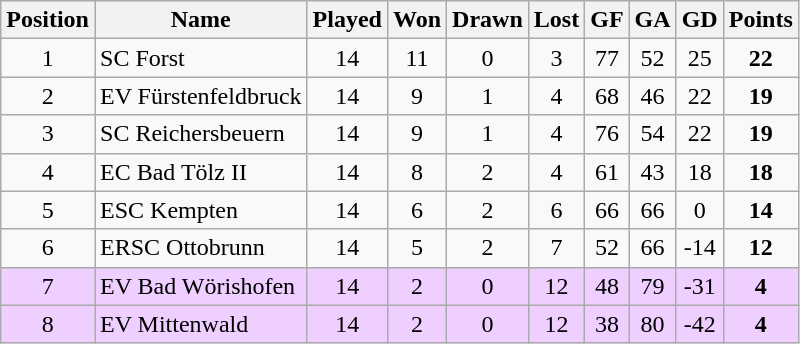<table class="wikitable">
<tr align="center">
<th>Position</th>
<th>Name</th>
<th>Played</th>
<th>Won</th>
<th>Drawn</th>
<th>Lost</th>
<th>GF</th>
<th>GA</th>
<th>GD</th>
<th>Points</th>
</tr>
<tr align="center">
<td>1</td>
<td align="left">SC Forst</td>
<td>14</td>
<td>11</td>
<td>0</td>
<td>3</td>
<td>77</td>
<td>52</td>
<td>25</td>
<td><strong>22</strong></td>
</tr>
<tr align="center">
<td>2</td>
<td align="left">EV Fürstenfeldbruck</td>
<td>14</td>
<td>9</td>
<td>1</td>
<td>4</td>
<td>68</td>
<td>46</td>
<td>22</td>
<td><strong>19</strong></td>
</tr>
<tr align="center">
<td>3</td>
<td align="left">SC Reichersbeuern</td>
<td>14</td>
<td>9</td>
<td>1</td>
<td>4</td>
<td>76</td>
<td>54</td>
<td>22</td>
<td><strong>19</strong></td>
</tr>
<tr align="center">
<td>4</td>
<td align="left">EC Bad Tölz II</td>
<td>14</td>
<td>8</td>
<td>2</td>
<td>4</td>
<td>61</td>
<td>43</td>
<td>18</td>
<td><strong>18</strong></td>
</tr>
<tr align="center">
<td>5</td>
<td align="left">ESC Kempten</td>
<td>14</td>
<td>6</td>
<td>2</td>
<td>6</td>
<td>66</td>
<td>66</td>
<td>0</td>
<td><strong>14</strong></td>
</tr>
<tr align="center">
<td>6</td>
<td align="left">ERSC Ottobrunn</td>
<td>14</td>
<td>5</td>
<td>2</td>
<td>7</td>
<td>52</td>
<td>66</td>
<td>-14</td>
<td><strong>12</strong></td>
</tr>
<tr align="center" bgcolor="#efcfff">
<td>7</td>
<td align="left">EV Bad Wörishofen</td>
<td>14</td>
<td>2</td>
<td>0</td>
<td>12</td>
<td>48</td>
<td>79</td>
<td>-31</td>
<td><strong>4</strong></td>
</tr>
<tr align="center" bgcolor="#efcfff">
<td>8</td>
<td align="left">EV Mittenwald</td>
<td>14</td>
<td>2</td>
<td>0</td>
<td>12</td>
<td>38</td>
<td>80</td>
<td>-42</td>
<td><strong>4</strong></td>
</tr>
</table>
